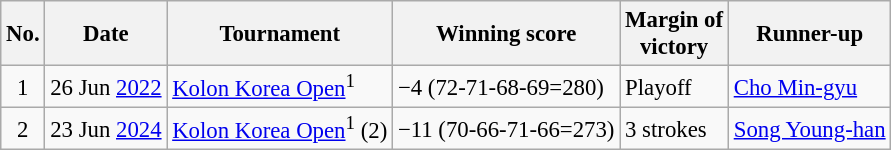<table class="wikitable" style="font-size:95%;">
<tr>
<th>No.</th>
<th>Date</th>
<th>Tournament</th>
<th>Winning score</th>
<th>Margin of<br>victory</th>
<th>Runner-up</th>
</tr>
<tr>
<td align=center>1</td>
<td align=right>26 Jun <a href='#'>2022</a></td>
<td><a href='#'>Kolon Korea Open</a><sup>1</sup></td>
<td>−4 (72-71-68-69=280)</td>
<td>Playoff</td>
<td> <a href='#'>Cho Min-gyu</a></td>
</tr>
<tr>
<td align=center>2</td>
<td align=right>23 Jun <a href='#'>2024</a></td>
<td><a href='#'>Kolon Korea Open</a><sup>1</sup> (2)</td>
<td>−11 (70-66-71-66=273)</td>
<td>3 strokes</td>
<td> <a href='#'>Song Young-han</a></td>
</tr>
</table>
